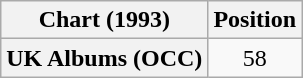<table class="wikitable plainrowheaders">
<tr>
<th>Chart (1993)</th>
<th>Position</th>
</tr>
<tr>
<th scope="row">UK Albums (OCC)</th>
<td align="center">58</td>
</tr>
</table>
